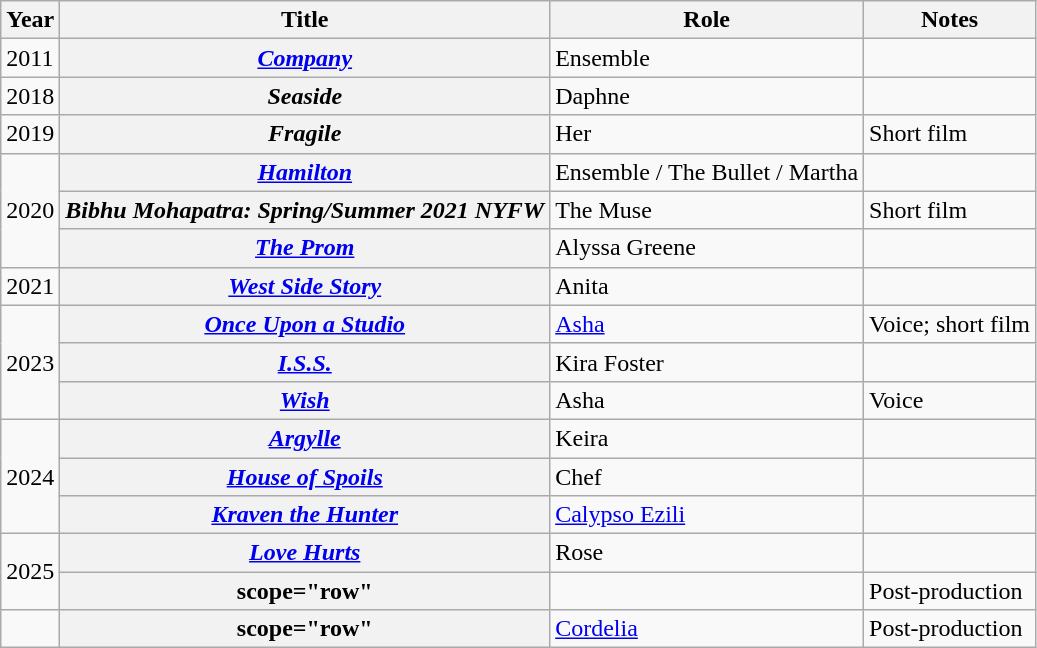<table class="wikitable plainrowheaders sortable">
<tr>
<th scope="col">Year</th>
<th scope="col">Title</th>
<th scope="col">Role</th>
<th scope="col" class="unsortable">Notes</th>
</tr>
<tr>
<td>2011</td>
<th scope="row"><em><a href='#'>Company</a></em></th>
<td>Ensemble</td>
<td></td>
</tr>
<tr>
<td>2018</td>
<th scope="row"><em>Seaside</em></th>
<td>Daphne</td>
<td></td>
</tr>
<tr>
<td>2019</td>
<th scope="row"><em>Fragile</em></th>
<td>Her</td>
<td>Short film</td>
</tr>
<tr>
<td rowspan="3">2020</td>
<th scope="row"><em><a href='#'>Hamilton</a></em></th>
<td>Ensemble / The Bullet / Martha</td>
<td></td>
</tr>
<tr>
<th scope="row"><em>Bibhu Mohapatra: Spring/Summer 2021 NYFW</em></th>
<td>The Muse</td>
<td>Short film</td>
</tr>
<tr>
<th scope="row"><em><a href='#'>The Prom</a></em></th>
<td>Alyssa Greene</td>
<td></td>
</tr>
<tr>
<td>2021</td>
<th scope="row"><em><a href='#'>West Side Story</a></em></th>
<td>Anita</td>
<td></td>
</tr>
<tr>
<td rowspan="3">2023</td>
<th scope="row"><em><a href='#'>Once Upon a Studio</a></em></th>
<td><a href='#'>Asha</a></td>
<td>Voice; short film</td>
</tr>
<tr>
<th scope="row"><em><a href='#'>I.S.S.</a></em></th>
<td>Kira Foster</td>
<td></td>
</tr>
<tr>
<th scope="row"><em><a href='#'>Wish</a></em></th>
<td>Asha</td>
<td>Voice</td>
</tr>
<tr>
<td rowspan="3">2024</td>
<th scope="row"><em><a href='#'>Argylle</a></em></th>
<td>Keira</td>
<td></td>
</tr>
<tr>
<th scope="row"><em><a href='#'>House of Spoils</a></em></th>
<td>Chef</td>
<td></td>
</tr>
<tr>
<th scope="row"><em><a href='#'>Kraven the Hunter</a></em></th>
<td><a href='#'>Calypso Ezili</a></td>
<td></td>
</tr>
<tr>
<td rowspan="2">2025</td>
<th scope="row"><em><a href='#'>Love Hurts</a></em></th>
<td>Rose</td>
<td></td>
</tr>
<tr>
<th>scope="row" </th>
<td></td>
<td>Post-production</td>
</tr>
<tr>
<td></td>
<th>scope="row" </th>
<td><a href='#'>Cordelia</a></td>
<td>Post-production</td>
</tr>
</table>
